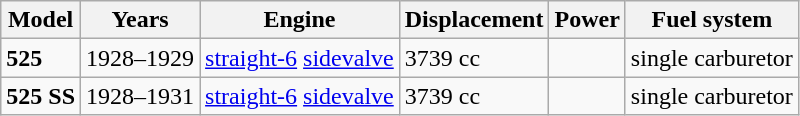<table class="wikitable">
<tr>
<th>Model</th>
<th>Years</th>
<th>Engine</th>
<th>Displacement</th>
<th>Power</th>
<th>Fuel system</th>
</tr>
<tr>
<td><strong>525</strong></td>
<td>1928–1929</td>
<td><a href='#'>straight-6</a> <a href='#'>sidevalve</a></td>
<td>3739 cc</td>
<td></td>
<td>single carburetor</td>
</tr>
<tr>
<td><strong>525 SS</strong></td>
<td>1928–1931</td>
<td><a href='#'>straight-6</a> <a href='#'>sidevalve</a></td>
<td>3739 cc</td>
<td></td>
<td>single carburetor</td>
</tr>
</table>
